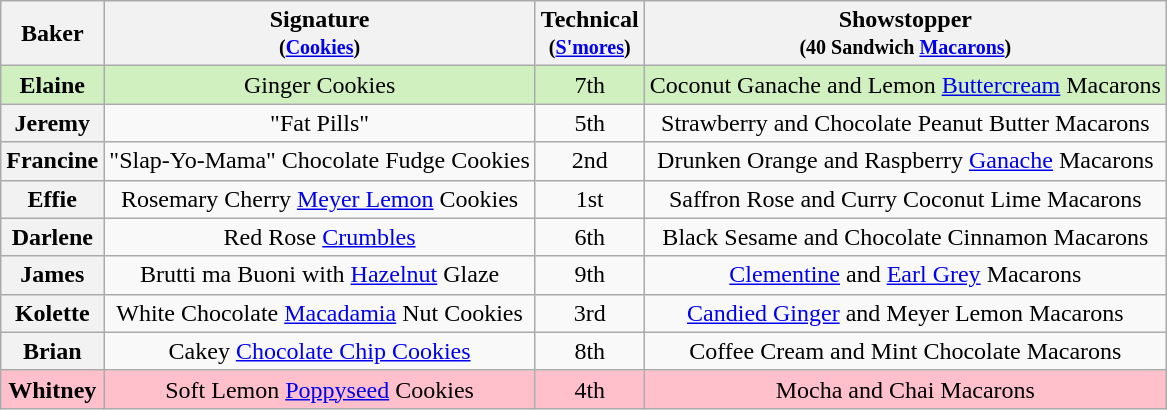<table class="wikitable sortable" style="text-align:center;">
<tr>
<th scope="col">Baker</th>
<th scope="col" class="unsortable">Signature<br><small>(<a href='#'>Cookies</a>)</small></th>
<th scope="col">Technical<br><small>(<a href='#'>S'mores</a>)</small></th>
<th scope="col" class="unsortable">Showstopper<br><small>(40 Sandwich <a href='#'>Macarons</a>)</small></th>
</tr>
<tr style="background:#d0f0c0;">
<th scope="row" style="background:#d0f0c0;">Elaine</th>
<td>Ginger Cookies</td>
<td>7th</td>
<td>Coconut Ganache and Lemon <a href='#'>Buttercream</a> Macarons</td>
</tr>
<tr>
<th scope="row">Jeremy</th>
<td>"Fat Pills"</td>
<td>5th</td>
<td>Strawberry and Chocolate Peanut Butter Macarons</td>
</tr>
<tr>
<th scope="row">Francine</th>
<td>"Slap-Yo-Mama" Chocolate Fudge Cookies</td>
<td>2nd</td>
<td>Drunken Orange and Raspberry <a href='#'>Ganache</a> Macarons</td>
</tr>
<tr>
<th scope="row">Effie</th>
<td>Rosemary Cherry <a href='#'>Meyer Lemon</a> Cookies</td>
<td>1st</td>
<td>Saffron Rose and Curry Coconut Lime Macarons</td>
</tr>
<tr>
<th scope="row">Darlene</th>
<td>Red Rose <a href='#'>Crumbles</a></td>
<td>6th</td>
<td>Black Sesame and Chocolate Cinnamon Macarons</td>
</tr>
<tr>
<th scope="row">James</th>
<td>Brutti ma Buoni with <a href='#'>Hazelnut</a> Glaze</td>
<td>9th</td>
<td><a href='#'>Clementine</a> and <a href='#'>Earl Grey</a> Macarons</td>
</tr>
<tr>
<th scope="row">Kolette</th>
<td>White Chocolate <a href='#'>Macadamia</a> Nut Cookies</td>
<td>3rd</td>
<td><a href='#'>Candied Ginger</a> and Meyer Lemon Macarons</td>
</tr>
<tr>
<th scope="row">Brian</th>
<td>Cakey <a href='#'>Chocolate Chip Cookies</a></td>
<td>8th</td>
<td>Coffee Cream and Mint Chocolate Macarons</td>
</tr>
<tr style="background:Pink;">
<th scope="row" style="background:Pink;">Whitney</th>
<td>Soft Lemon <a href='#'>Poppyseed</a> Cookies</td>
<td>4th</td>
<td>Mocha and Chai Macarons</td>
</tr>
</table>
